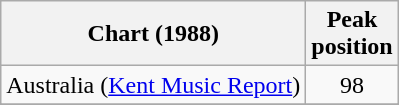<table class="wikitable sortable">
<tr>
<th>Chart (1988)</th>
<th align="center">Peak<br>position</th>
</tr>
<tr>
<td align="left">Australia (<a href='#'>Kent Music Report</a>)</td>
<td align="center">98</td>
</tr>
<tr>
</tr>
<tr>
</tr>
<tr>
</tr>
<tr>
</tr>
</table>
